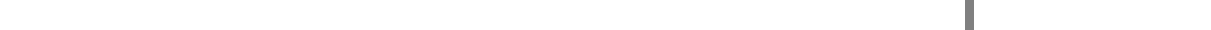<table style="width:1000px; text-align:center;">
<tr style="color:white;">
<td style="background:">4.0</td>
<td style="background:"><strong>48.0%</strong></td>
<td style="background:">30.0%</td>
<td style="background:gray; width:0.6%;"></td>
<td style="background:">15.5%</td>
<td style="background:"></td>
</tr>
<tr>
<td></td>
<td></td>
<td></td>
<td></td>
<td></td>
<td></td>
</tr>
</table>
